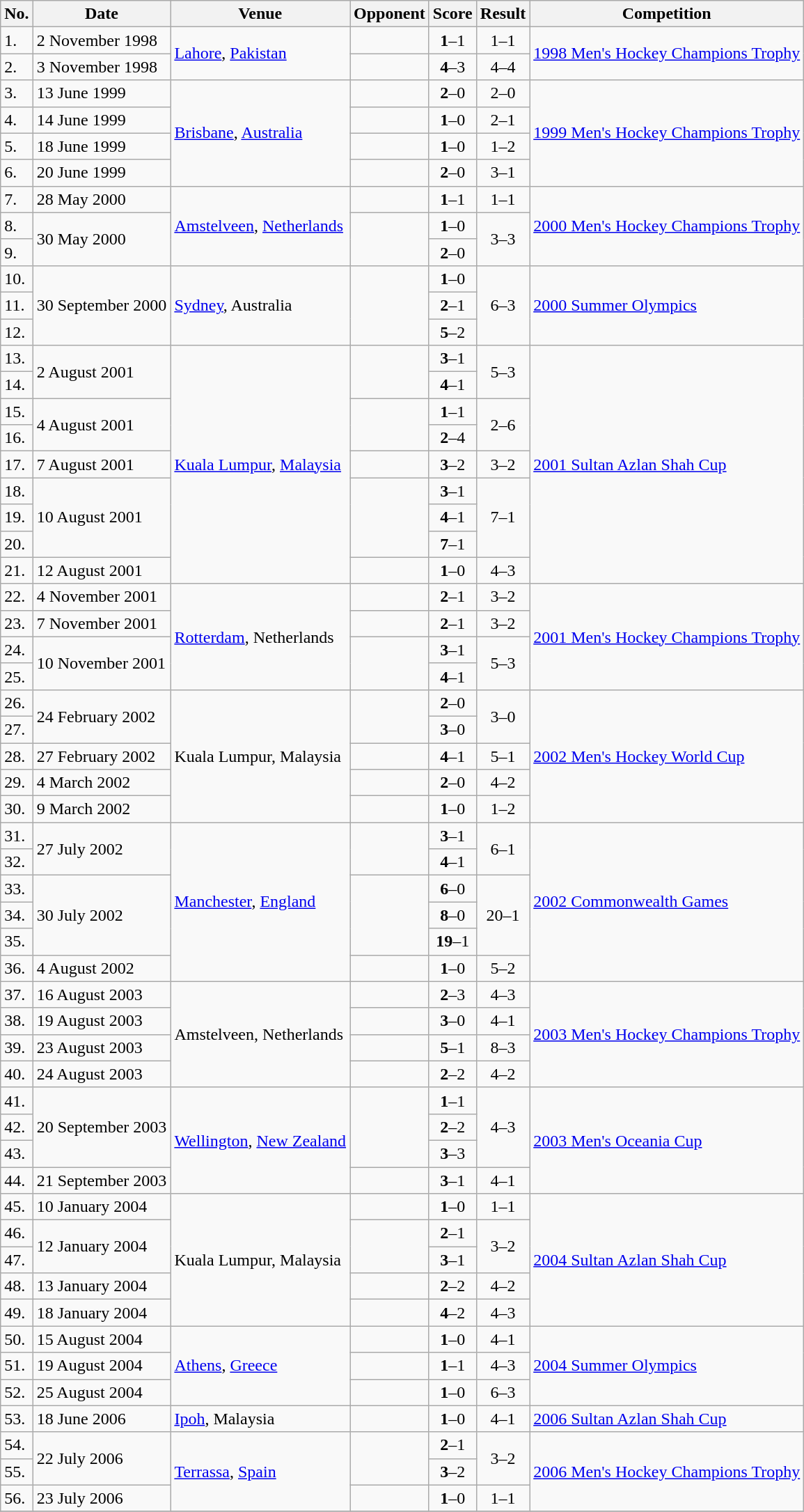<table class="wikitable">
<tr>
<th>No.</th>
<th>Date</th>
<th>Venue</th>
<th>Opponent</th>
<th>Score</th>
<th>Result</th>
<th>Competition</th>
</tr>
<tr>
<td>1.</td>
<td>2 November 1998</td>
<td rowspan=2><a href='#'>Lahore</a>, <a href='#'>Pakistan</a></td>
<td></td>
<td align=center><strong>1</strong>–1</td>
<td align=center>1–1</td>
<td rowspan=2><a href='#'>1998 Men's Hockey Champions Trophy</a></td>
</tr>
<tr>
<td>2.</td>
<td>3 November 1998</td>
<td></td>
<td align=center><strong>4</strong>–3</td>
<td align=center>4–4</td>
</tr>
<tr>
<td>3.</td>
<td>13 June 1999</td>
<td rowspan=4><a href='#'>Brisbane</a>, <a href='#'>Australia</a></td>
<td></td>
<td align=center><strong>2</strong>–0</td>
<td align=center>2–0</td>
<td rowspan=4><a href='#'>1999 Men's Hockey Champions Trophy</a></td>
</tr>
<tr>
<td>4.</td>
<td>14 June 1999</td>
<td></td>
<td align=center><strong>1</strong>–0</td>
<td align=center>2–1</td>
</tr>
<tr>
<td>5.</td>
<td>18 June 1999</td>
<td></td>
<td align=center><strong>1</strong>–0</td>
<td align=center>1–2</td>
</tr>
<tr>
<td>6.</td>
<td>20 June 1999</td>
<td></td>
<td align=center><strong>2</strong>–0</td>
<td align=center>3–1</td>
</tr>
<tr>
<td>7.</td>
<td>28 May 2000</td>
<td rowspan=3><a href='#'>Amstelveen</a>, <a href='#'>Netherlands</a></td>
<td></td>
<td align=center><strong>1</strong>–1</td>
<td align=center>1–1</td>
<td rowspan=3><a href='#'>2000 Men's Hockey Champions Trophy</a></td>
</tr>
<tr>
<td>8.</td>
<td rowspan=2>30 May 2000</td>
<td rowspan=2></td>
<td align=center><strong>1</strong>–0</td>
<td rowspan=2 align=center>3–3</td>
</tr>
<tr>
<td>9.</td>
<td align=center><strong>2</strong>–0</td>
</tr>
<tr>
<td>10.</td>
<td rowspan=3>30 September 2000</td>
<td rowspan=3><a href='#'>Sydney</a>, Australia</td>
<td rowspan=3></td>
<td align=center><strong>1</strong>–0</td>
<td rowspan=3 align=center>6–3</td>
<td rowspan=3><a href='#'>2000 Summer Olympics</a></td>
</tr>
<tr>
<td>11.</td>
<td align=center><strong>2</strong>–1</td>
</tr>
<tr>
<td>12.</td>
<td align=center><strong>5</strong>–2</td>
</tr>
<tr>
<td>13.</td>
<td rowspan=2>2 August 2001</td>
<td rowspan=9><a href='#'>Kuala Lumpur</a>, <a href='#'>Malaysia</a></td>
<td rowspan=2></td>
<td align=center><strong>3</strong>–1</td>
<td rowspan=2 align=center>5–3</td>
<td rowspan=9><a href='#'>2001 Sultan Azlan Shah Cup</a></td>
</tr>
<tr>
<td>14.</td>
<td align=center><strong>4</strong>–1</td>
</tr>
<tr>
<td>15.</td>
<td rowspan=2>4 August 2001</td>
<td rowspan=2></td>
<td align=center><strong>1</strong>–1</td>
<td rowspan=2 align=center>2–6</td>
</tr>
<tr>
<td>16.</td>
<td align=center><strong>2</strong>–4</td>
</tr>
<tr>
<td>17.</td>
<td>7 August 2001</td>
<td></td>
<td align=center><strong>3</strong>–2</td>
<td align=center>3–2</td>
</tr>
<tr>
<td>18.</td>
<td rowspan=3>10 August 2001</td>
<td rowspan=3></td>
<td align=center><strong>3</strong>–1</td>
<td rowspan=3 align=center>7–1</td>
</tr>
<tr>
<td>19.</td>
<td align=center><strong>4</strong>–1</td>
</tr>
<tr>
<td>20.</td>
<td align=center><strong>7</strong>–1</td>
</tr>
<tr>
<td>21.</td>
<td>12 August 2001</td>
<td></td>
<td align=center><strong>1</strong>–0</td>
<td align=center>4–3</td>
</tr>
<tr>
<td>22.</td>
<td>4 November 2001</td>
<td rowspan=4><a href='#'>Rotterdam</a>, Netherlands</td>
<td></td>
<td align=center><strong>2</strong>–1</td>
<td align=center>3–2</td>
<td rowspan=4><a href='#'>2001 Men's Hockey Champions Trophy</a></td>
</tr>
<tr>
<td>23.</td>
<td>7 November 2001</td>
<td></td>
<td align=center><strong>2</strong>–1</td>
<td align=center>3–2</td>
</tr>
<tr>
<td>24.</td>
<td rowspan=2>10 November 2001</td>
<td rowspan=2></td>
<td align=center><strong>3</strong>–1</td>
<td rowspan=2 align=center>5–3</td>
</tr>
<tr>
<td>25.</td>
<td align=center><strong>4</strong>–1</td>
</tr>
<tr>
<td>26.</td>
<td rowspan=2>24 February 2002</td>
<td rowspan=5>Kuala Lumpur, Malaysia</td>
<td rowspan=2></td>
<td align=center><strong>2</strong>–0</td>
<td rowspan=2 align=center>3–0</td>
<td rowspan=5><a href='#'>2002 Men's Hockey World Cup</a></td>
</tr>
<tr>
<td>27.</td>
<td align=center><strong>3</strong>–0</td>
</tr>
<tr>
<td>28.</td>
<td>27 February 2002</td>
<td></td>
<td align=center><strong>4</strong>–1</td>
<td align=center>5–1</td>
</tr>
<tr>
<td>29.</td>
<td>4 March 2002</td>
<td></td>
<td align=center><strong>2</strong>–0</td>
<td align=center>4–2</td>
</tr>
<tr>
<td>30.</td>
<td>9 March 2002</td>
<td></td>
<td align=center><strong>1</strong>–0</td>
<td align=center>1–2</td>
</tr>
<tr>
<td>31.</td>
<td rowspan=2>27 July 2002</td>
<td rowspan=6><a href='#'>Manchester</a>, <a href='#'>England</a></td>
<td rowspan=2></td>
<td align=center><strong>3</strong>–1</td>
<td rowspan=2 align=center>6–1</td>
<td rowspan=6><a href='#'>2002 Commonwealth Games</a></td>
</tr>
<tr>
<td>32.</td>
<td align=center><strong>4</strong>–1</td>
</tr>
<tr>
<td>33.</td>
<td rowspan=3>30 July 2002</td>
<td rowspan=3></td>
<td align=center><strong>6</strong>–0</td>
<td rowspan=3 align=center>20–1</td>
</tr>
<tr>
<td>34.</td>
<td align=center><strong>8</strong>–0</td>
</tr>
<tr>
<td>35.</td>
<td align=center><strong>19</strong>–1</td>
</tr>
<tr>
<td>36.</td>
<td>4 August 2002</td>
<td></td>
<td align=center><strong>1</strong>–0</td>
<td align=center>5–2</td>
</tr>
<tr>
<td>37.</td>
<td>16 August 2003</td>
<td rowspan=4>Amstelveen, Netherlands</td>
<td></td>
<td align=center><strong>2</strong>–3</td>
<td align=center>4–3</td>
<td rowspan=4><a href='#'>2003 Men's Hockey Champions Trophy</a></td>
</tr>
<tr>
<td>38.</td>
<td>19 August 2003</td>
<td></td>
<td align=center><strong>3</strong>–0</td>
<td align=center>4–1</td>
</tr>
<tr>
<td>39.</td>
<td>23 August 2003</td>
<td></td>
<td align=center><strong>5</strong>–1</td>
<td align=center>8–3</td>
</tr>
<tr>
<td>40.</td>
<td>24 August 2003</td>
<td></td>
<td align=center><strong>2</strong>–2</td>
<td align=center>4–2</td>
</tr>
<tr>
<td>41.</td>
<td rowspan=3>20 September 2003</td>
<td rowspan=4><a href='#'>Wellington</a>, <a href='#'>New Zealand</a></td>
<td rowspan=3></td>
<td align=center><strong>1</strong>–1</td>
<td rowspan=3 align=center>4–3</td>
<td rowspan=4><a href='#'>2003 Men's Oceania Cup</a></td>
</tr>
<tr>
<td>42.</td>
<td align=center><strong>2</strong>–2</td>
</tr>
<tr>
<td>43.</td>
<td align=center><strong>3</strong>–3</td>
</tr>
<tr>
<td>44.</td>
<td>21 September 2003</td>
<td></td>
<td align=center><strong>3</strong>–1</td>
<td align=center>4–1</td>
</tr>
<tr>
<td>45.</td>
<td>10 January 2004</td>
<td rowspan=5>Kuala Lumpur, Malaysia</td>
<td></td>
<td align=center><strong>1</strong>–0</td>
<td align=center>1–1</td>
<td rowspan=5><a href='#'>2004 Sultan Azlan Shah Cup</a></td>
</tr>
<tr>
<td>46.</td>
<td rowspan=2>12 January 2004</td>
<td rowspan=2></td>
<td align=center><strong>2</strong>–1</td>
<td rowspan=2 align=center>3–2</td>
</tr>
<tr>
<td>47.</td>
<td align=center><strong>3</strong>–1</td>
</tr>
<tr>
<td>48.</td>
<td>13 January 2004</td>
<td></td>
<td align=center><strong>2</strong>–2</td>
<td align=center>4–2</td>
</tr>
<tr>
<td>49.</td>
<td>18 January 2004</td>
<td></td>
<td align=center><strong>4</strong>–2</td>
<td align=center>4–3</td>
</tr>
<tr>
<td>50.</td>
<td>15 August 2004</td>
<td rowspan=3><a href='#'>Athens</a>, <a href='#'>Greece</a></td>
<td></td>
<td align=center><strong>1</strong>–0</td>
<td align=center>4–1</td>
<td rowspan=3><a href='#'>2004 Summer Olympics</a></td>
</tr>
<tr>
<td>51.</td>
<td>19 August 2004</td>
<td></td>
<td align=center><strong>1</strong>–1</td>
<td align=center>4–3</td>
</tr>
<tr>
<td>52.</td>
<td>25 August 2004</td>
<td></td>
<td align=center><strong>1</strong>–0</td>
<td align=center>6–3</td>
</tr>
<tr>
<td>53.</td>
<td>18 June 2006</td>
<td><a href='#'>Ipoh</a>, Malaysia</td>
<td></td>
<td align=center><strong>1</strong>–0</td>
<td align=center>4–1</td>
<td><a href='#'>2006 Sultan Azlan Shah Cup</a></td>
</tr>
<tr>
<td>54.</td>
<td rowspan=2>22 July 2006</td>
<td rowspan=3><a href='#'>Terrassa</a>, <a href='#'>Spain</a></td>
<td rowspan=2></td>
<td align=center><strong>2</strong>–1</td>
<td rowspan=2 align=center>3–2</td>
<td rowspan=3><a href='#'>2006 Men's Hockey Champions Trophy</a></td>
</tr>
<tr>
<td>55.</td>
<td align=center><strong>3</strong>–2</td>
</tr>
<tr>
<td>56.</td>
<td>23 July 2006</td>
<td></td>
<td align=center><strong>1</strong>–0</td>
<td align=center>1–1</td>
</tr>
<tr>
</tr>
</table>
